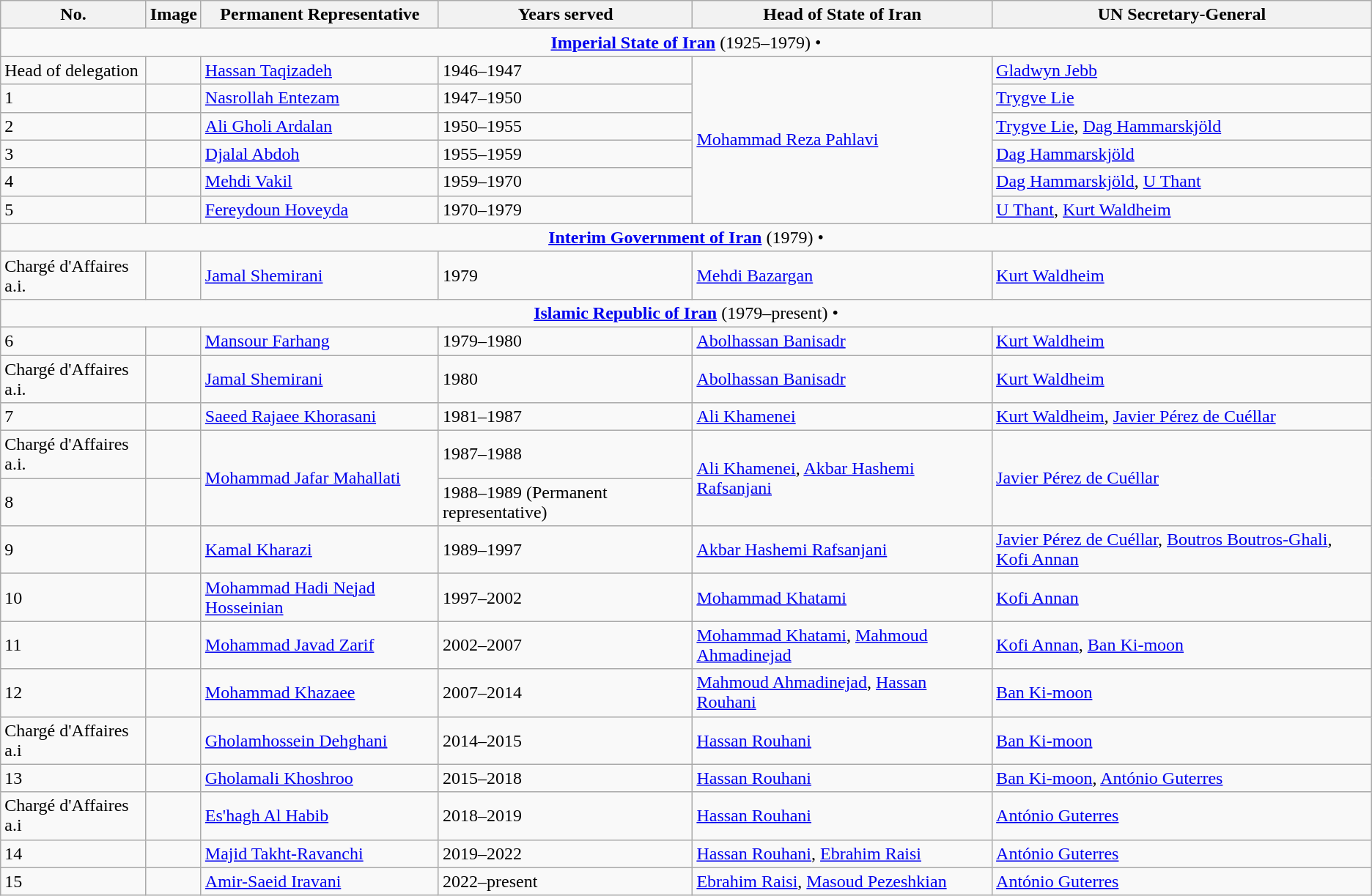<table class=wikitable>
<tr>
<th>No.</th>
<th>Image</th>
<th>Permanent Representative</th>
<th>Years served</th>
<th>Head of State of Iran</th>
<th>UN Secretary-General</th>
</tr>
<tr>
<td colspan="6" align="center"><strong><a href='#'>Imperial State of Iran</a></strong> (1925–1979) • </td>
</tr>
<tr>
<td>Head of delegation</td>
<td></td>
<td><a href='#'>Hassan Taqizadeh</a></td>
<td>1946–1947</td>
<td rowspan=6><a href='#'>Mohammad Reza Pahlavi</a></td>
<td><a href='#'>Gladwyn Jebb</a></td>
</tr>
<tr>
<td>1</td>
<td></td>
<td><a href='#'>Nasrollah Entezam</a></td>
<td>1947–1950</td>
<td><a href='#'>Trygve Lie</a></td>
</tr>
<tr>
<td>2</td>
<td></td>
<td><a href='#'>Ali Gholi Ardalan</a></td>
<td>1950–1955</td>
<td><a href='#'>Trygve Lie</a>, <a href='#'>Dag Hammarskjöld</a></td>
</tr>
<tr>
<td>3</td>
<td></td>
<td><a href='#'>Djalal Abdoh</a></td>
<td>1955–1959</td>
<td><a href='#'>Dag Hammarskjöld</a></td>
</tr>
<tr>
<td>4</td>
<td></td>
<td><a href='#'>Mehdi Vakil</a></td>
<td>1959–1970</td>
<td><a href='#'>Dag Hammarskjöld</a>, <a href='#'>U Thant</a></td>
</tr>
<tr>
<td>5</td>
<td></td>
<td><a href='#'>Fereydoun Hoveyda</a></td>
<td>1970–1979</td>
<td><a href='#'>U Thant</a>, <a href='#'>Kurt Waldheim</a></td>
</tr>
<tr>
<td colspan="6" align="center"><strong><a href='#'>Interim Government of Iran</a></strong> (1979) • </td>
</tr>
<tr>
<td>Chargé d'Affaires a.i.</td>
<td></td>
<td><a href='#'>Jamal Shemirani</a></td>
<td>1979</td>
<td><a href='#'>Mehdi Bazargan</a></td>
<td><a href='#'>Kurt Waldheim</a></td>
</tr>
<tr>
<td colspan="6" align="center"><strong><a href='#'>Islamic Republic of Iran</a></strong> (1979–present) • </td>
</tr>
<tr>
<td>6</td>
<td></td>
<td><a href='#'>Mansour Farhang</a></td>
<td>1979–1980</td>
<td><a href='#'>Abolhassan Banisadr</a></td>
<td><a href='#'>Kurt Waldheim</a></td>
</tr>
<tr>
<td>Chargé d'Affaires a.i.</td>
<td></td>
<td><a href='#'>Jamal Shemirani</a></td>
<td>1980</td>
<td><a href='#'>Abolhassan Banisadr</a></td>
<td><a href='#'>Kurt Waldheim</a></td>
</tr>
<tr>
<td>7</td>
<td></td>
<td><a href='#'>Saeed Rajaee Khorasani</a></td>
<td>1981–1987</td>
<td><a href='#'>Ali Khamenei</a></td>
<td><a href='#'>Kurt Waldheim</a>, <a href='#'>Javier Pérez de Cuéllar</a></td>
</tr>
<tr>
<td>Chargé d'Affaires a.i.</td>
<td></td>
<td rowspan="2"><a href='#'>Mohammad Jafar Mahallati</a></td>
<td>1987–1988</td>
<td rowspan="2"><a href='#'>Ali Khamenei</a>, <a href='#'>Akbar Hashemi Rafsanjani</a></td>
<td rowspan="2"><a href='#'>Javier Pérez de Cuéllar</a></td>
</tr>
<tr>
<td>8</td>
<td></td>
<td>1988–1989 (Permanent representative)</td>
</tr>
<tr>
<td>9</td>
<td></td>
<td><a href='#'>Kamal Kharazi</a></td>
<td>1989–1997</td>
<td><a href='#'>Akbar Hashemi Rafsanjani</a></td>
<td><a href='#'>Javier Pérez de Cuéllar</a>, <a href='#'>Boutros Boutros-Ghali</a>, <a href='#'>Kofi Annan</a></td>
</tr>
<tr>
<td>10</td>
<td></td>
<td><a href='#'>Mohammad Hadi Nejad Hosseinian</a></td>
<td>1997–2002</td>
<td><a href='#'>Mohammad Khatami</a></td>
<td><a href='#'>Kofi Annan</a></td>
</tr>
<tr>
<td>11</td>
<td></td>
<td><a href='#'>Mohammad Javad Zarif</a></td>
<td>2002–2007</td>
<td><a href='#'>Mohammad Khatami</a>, <a href='#'>Mahmoud Ahmadinejad</a></td>
<td><a href='#'>Kofi Annan</a>, <a href='#'>Ban Ki-moon</a></td>
</tr>
<tr>
<td>12</td>
<td></td>
<td><a href='#'>Mohammad Khazaee</a></td>
<td>2007–2014</td>
<td><a href='#'>Mahmoud Ahmadinejad</a>, <a href='#'>Hassan Rouhani</a></td>
<td><a href='#'>Ban Ki-moon</a></td>
</tr>
<tr>
<td>Chargé d'Affaires a.i</td>
<td></td>
<td><a href='#'>Gholamhossein Dehghani</a></td>
<td>2014–2015</td>
<td><a href='#'>Hassan Rouhani</a></td>
<td><a href='#'>Ban Ki-moon</a></td>
</tr>
<tr>
<td>13</td>
<td></td>
<td><a href='#'>Gholamali Khoshroo</a></td>
<td>2015–2018</td>
<td><a href='#'>Hassan Rouhani</a></td>
<td><a href='#'>Ban Ki-moon</a>, <a href='#'>António Guterres</a></td>
</tr>
<tr>
<td>Chargé d'Affaires a.i</td>
<td></td>
<td><a href='#'>Es'hagh Al Habib</a></td>
<td>2018–2019</td>
<td><a href='#'>Hassan Rouhani</a></td>
<td><a href='#'>António Guterres</a></td>
</tr>
<tr>
<td>14</td>
<td></td>
<td><a href='#'>Majid Takht-Ravanchi</a></td>
<td>2019–2022</td>
<td><a href='#'>Hassan Rouhani</a>, <a href='#'>Ebrahim Raisi</a></td>
<td><a href='#'>António Guterres</a></td>
</tr>
<tr>
<td>15</td>
<td></td>
<td><a href='#'>Amir-Saeid Iravani</a></td>
<td>2022–present</td>
<td><a href='#'>Ebrahim Raisi</a>, <a href='#'>Masoud Pezeshkian</a></td>
<td><a href='#'>António Guterres</a></td>
</tr>
</table>
